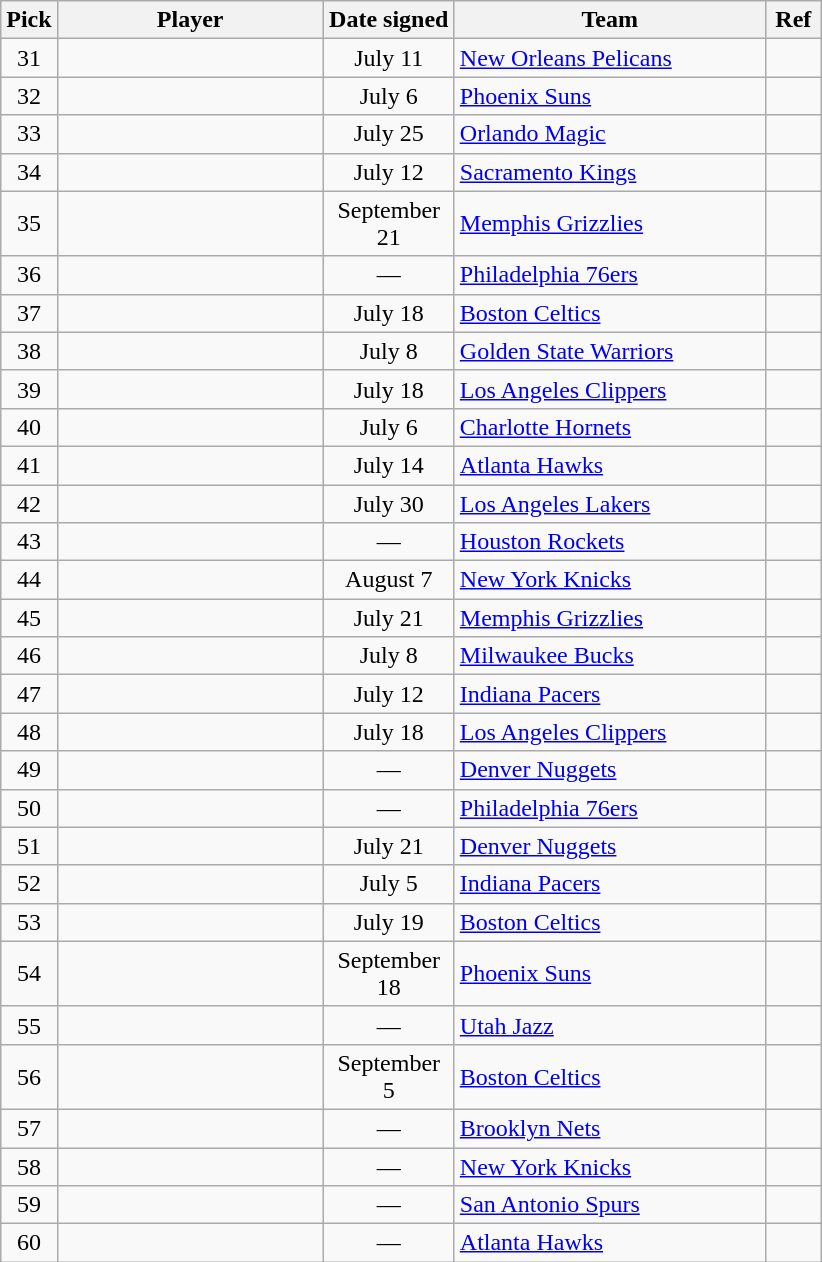<table class="wikitable sortable" style="text-align:left">
<tr>
<th style="width:30px">Pick</th>
<th style="width:170px">Player</th>
<th style="width:80px">Date signed</th>
<th style="width:200px">Team</th>
<th class="unsortable" style="width:30px">Ref</th>
</tr>
<tr>
<td align=center>31</td>
<td></td>
<td align=center>July 11</td>
<td><a href='#'>New Orleans Pelicans</a></td>
<td align=center></td>
</tr>
<tr>
<td align=center>32</td>
<td></td>
<td align=center>July 6</td>
<td><a href='#'>Phoenix Suns</a></td>
<td align=center></td>
</tr>
<tr>
<td align=center>33</td>
<td></td>
<td align=center>July 25</td>
<td><a href='#'>Orlando Magic</a></td>
<td align=center></td>
</tr>
<tr>
<td align=center>34</td>
<td></td>
<td align=center>July 12</td>
<td><a href='#'>Sacramento Kings</a></td>
<td align=center></td>
</tr>
<tr>
<td align=center>35</td>
<td></td>
<td align=center>September 21</td>
<td><a href='#'>Memphis Grizzlies</a></td>
<td align=center></td>
</tr>
<tr>
<td align=center>36</td>
<td></td>
<td align=center>—</td>
<td><a href='#'>Philadelphia 76ers</a></td>
<td align=center></td>
</tr>
<tr>
<td align=center>37</td>
<td></td>
<td align=center>July 18</td>
<td><a href='#'>Boston Celtics</a></td>
<td align=center></td>
</tr>
<tr>
<td align=center>38</td>
<td></td>
<td align=center>July 8</td>
<td><a href='#'>Golden State Warriors</a></td>
<td align=center></td>
</tr>
<tr>
<td align=center>39</td>
<td></td>
<td align=center>July 18</td>
<td><a href='#'>Los Angeles Clippers</a></td>
<td align=center></td>
</tr>
<tr>
<td align=center>40</td>
<td></td>
<td align=center>July 6</td>
<td><a href='#'>Charlotte Hornets</a></td>
<td align=center></td>
</tr>
<tr>
<td align=center>41</td>
<td></td>
<td align=center>July 14</td>
<td><a href='#'>Atlanta Hawks</a></td>
<td align=center></td>
</tr>
<tr>
<td align=center>42</td>
<td></td>
<td align=center>July 30</td>
<td><a href='#'>Los Angeles Lakers</a></td>
<td align=center></td>
</tr>
<tr>
<td align=center>43</td>
<td></td>
<td align=center>—</td>
<td><a href='#'>Houston Rockets</a></td>
<td align=center></td>
</tr>
<tr>
<td align=center>44</td>
<td></td>
<td align=center>August 7</td>
<td><a href='#'>New York Knicks</a></td>
<td align=center></td>
</tr>
<tr>
<td align=center>45</td>
<td></td>
<td align=center>July 21</td>
<td><a href='#'>Memphis Grizzlies</a></td>
<td align=center></td>
</tr>
<tr>
<td align=center>46</td>
<td></td>
<td align=center>July 8</td>
<td><a href='#'>Milwaukee Bucks</a></td>
<td align=center></td>
</tr>
<tr>
<td align=center>47</td>
<td></td>
<td align=center>July 12</td>
<td><a href='#'>Indiana Pacers</a></td>
<td align=center></td>
</tr>
<tr>
<td align=center>48</td>
<td></td>
<td align=center>July 18</td>
<td><a href='#'>Los Angeles Clippers</a></td>
<td align=center></td>
</tr>
<tr>
<td align=center>49</td>
<td></td>
<td align=center>—</td>
<td><a href='#'>Denver Nuggets</a></td>
<td align=center></td>
</tr>
<tr>
<td align=center>50</td>
<td></td>
<td align=center>—</td>
<td><a href='#'>Philadelphia 76ers</a></td>
<td align=center></td>
</tr>
<tr>
<td align=center>51</td>
<td></td>
<td align=center>July 21</td>
<td><a href='#'>Denver Nuggets</a></td>
<td align=center></td>
</tr>
<tr>
<td align=center>52</td>
<td></td>
<td align=center>July 5</td>
<td><a href='#'>Indiana Pacers</a></td>
<td align=center></td>
</tr>
<tr>
<td align=center>53</td>
<td></td>
<td align=center>July 19</td>
<td><a href='#'>Boston Celtics</a></td>
<td align=center></td>
</tr>
<tr>
<td align=center>54</td>
<td></td>
<td align=center>September 18</td>
<td><a href='#'>Phoenix Suns</a></td>
<td align=center></td>
</tr>
<tr>
<td align=center>55</td>
<td></td>
<td align=center>—</td>
<td><a href='#'>Utah Jazz</a></td>
<td align=center></td>
</tr>
<tr>
<td align=center>56</td>
<td></td>
<td align=center>September 5</td>
<td><a href='#'>Boston Celtics</a></td>
<td align=center></td>
</tr>
<tr>
<td align=center>57</td>
<td></td>
<td align=center>—</td>
<td><a href='#'>Brooklyn Nets</a></td>
<td align=center></td>
</tr>
<tr>
<td align=center>58</td>
<td></td>
<td align=center>—</td>
<td><a href='#'>New York Knicks</a></td>
<td align=center></td>
</tr>
<tr>
<td align=center>59</td>
<td></td>
<td align=center>—</td>
<td><a href='#'>San Antonio Spurs</a></td>
<td align=center></td>
</tr>
<tr>
<td align=center>60</td>
<td></td>
<td align=center>—</td>
<td><a href='#'>Atlanta Hawks</a></td>
<td align=center></td>
</tr>
</table>
